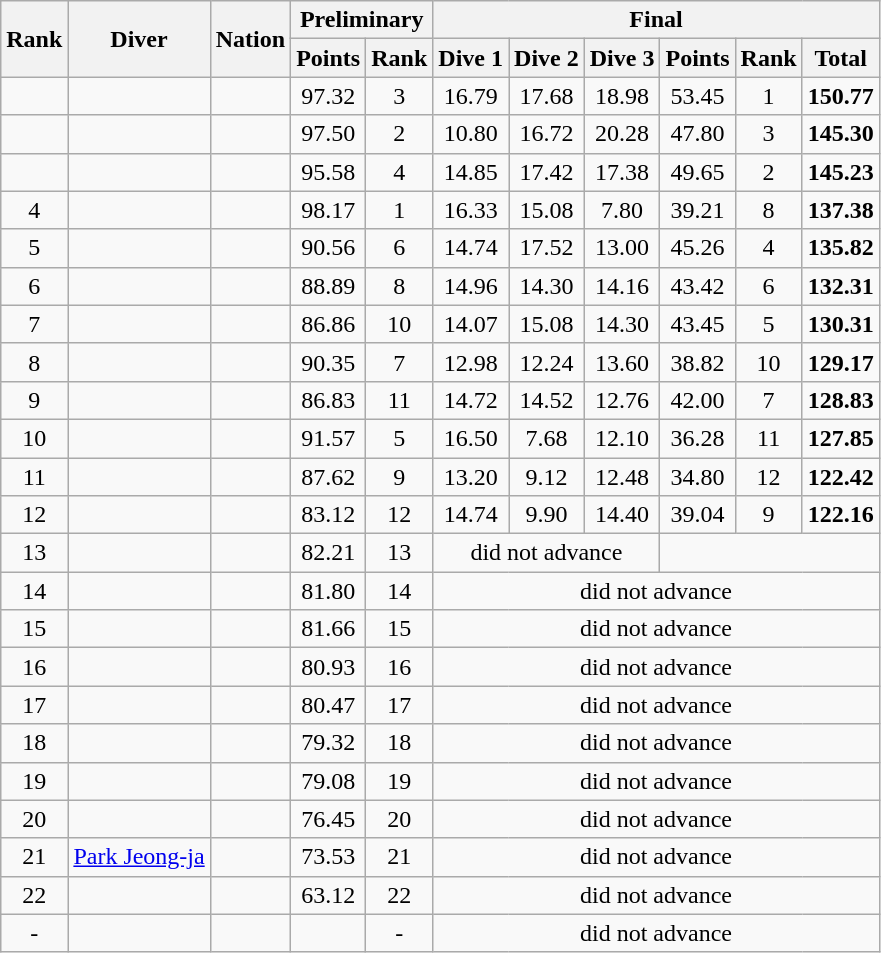<table class="wikitable sortable" style="text-align:center;">
<tr>
<th rowspan=2>Rank</th>
<th rowspan=2>Diver</th>
<th rowspan=2>Nation</th>
<th colspan=2>Preliminary</th>
<th colspan=6>Final</th>
</tr>
<tr>
<th>Points</th>
<th>Rank</th>
<th>Dive 1</th>
<th>Dive 2</th>
<th>Dive 3</th>
<th>Points</th>
<th>Rank</th>
<th>Total</th>
</tr>
<tr>
<td></td>
<td align=left></td>
<td align=left></td>
<td>97.32</td>
<td>3</td>
<td>16.79</td>
<td>17.68</td>
<td>18.98</td>
<td>53.45</td>
<td>1</td>
<td><strong>150.77</strong></td>
</tr>
<tr>
<td></td>
<td align=left></td>
<td align=left></td>
<td>97.50</td>
<td>2</td>
<td>10.80</td>
<td>16.72</td>
<td>20.28</td>
<td>47.80</td>
<td>3</td>
<td><strong>145.30</strong></td>
</tr>
<tr>
<td></td>
<td align=left></td>
<td align=left></td>
<td>95.58</td>
<td>4</td>
<td>14.85</td>
<td>17.42</td>
<td>17.38</td>
<td>49.65</td>
<td>2</td>
<td><strong>145.23</strong></td>
</tr>
<tr>
<td>4</td>
<td align=left></td>
<td align=left></td>
<td>98.17</td>
<td>1</td>
<td>16.33</td>
<td>15.08</td>
<td>7.80</td>
<td>39.21</td>
<td>8</td>
<td><strong>137.38</strong></td>
</tr>
<tr>
<td>5</td>
<td align=left></td>
<td align=left></td>
<td>90.56</td>
<td>6</td>
<td>14.74</td>
<td>17.52</td>
<td>13.00</td>
<td>45.26</td>
<td>4</td>
<td><strong>135.82</strong></td>
</tr>
<tr>
<td>6</td>
<td align=left></td>
<td align=left></td>
<td>88.89</td>
<td>8</td>
<td>14.96</td>
<td>14.30</td>
<td>14.16</td>
<td>43.42</td>
<td>6</td>
<td><strong>132.31</strong></td>
</tr>
<tr>
<td>7</td>
<td align=left></td>
<td align=left></td>
<td>86.86</td>
<td>10</td>
<td>14.07</td>
<td>15.08</td>
<td>14.30</td>
<td>43.45</td>
<td>5</td>
<td><strong>130.31</strong></td>
</tr>
<tr>
<td>8</td>
<td align=left></td>
<td align=left></td>
<td>90.35</td>
<td>7</td>
<td>12.98</td>
<td>12.24</td>
<td>13.60</td>
<td>38.82</td>
<td>10</td>
<td><strong>129.17</strong></td>
</tr>
<tr>
<td>9</td>
<td align=left></td>
<td align=left></td>
<td>86.83</td>
<td>11</td>
<td>14.72</td>
<td>14.52</td>
<td>12.76</td>
<td>42.00</td>
<td>7</td>
<td><strong>128.83</strong></td>
</tr>
<tr>
<td>10</td>
<td align=left></td>
<td align=left></td>
<td>91.57</td>
<td>5</td>
<td>16.50</td>
<td>7.68</td>
<td>12.10</td>
<td>36.28</td>
<td>11</td>
<td><strong>127.85</strong></td>
</tr>
<tr>
<td>11</td>
<td align=left></td>
<td align=left></td>
<td>87.62</td>
<td>9</td>
<td>13.20</td>
<td>9.12</td>
<td>12.48</td>
<td>34.80</td>
<td>12</td>
<td><strong>122.42</strong></td>
</tr>
<tr>
<td>12</td>
<td align=left></td>
<td align=left></td>
<td>83.12</td>
<td>12</td>
<td>14.74</td>
<td>9.90</td>
<td>14.40</td>
<td>39.04</td>
<td>9</td>
<td><strong>122.16</strong></td>
</tr>
<tr>
<td>13</td>
<td align=left></td>
<td align=left></td>
<td>82.21</td>
<td>13</td>
<td colspan=3>did not advance</td>
</tr>
<tr>
<td>14</td>
<td align=left></td>
<td align=left></td>
<td>81.80</td>
<td>14</td>
<td colspan=6>did not advance</td>
</tr>
<tr>
<td>15</td>
<td align=left></td>
<td align=left></td>
<td>81.66</td>
<td>15</td>
<td colspan=6>did not advance</td>
</tr>
<tr>
<td>16</td>
<td align=left></td>
<td align=left></td>
<td>80.93</td>
<td>16</td>
<td colspan=6>did not advance</td>
</tr>
<tr>
<td>17</td>
<td align=left></td>
<td align=left></td>
<td>80.47</td>
<td>17</td>
<td colspan=6>did not advance</td>
</tr>
<tr>
<td>18</td>
<td align=left></td>
<td align=left></td>
<td>79.32</td>
<td>18</td>
<td colspan=6>did not advance</td>
</tr>
<tr>
<td>19</td>
<td align=left></td>
<td align=left></td>
<td>79.08</td>
<td>19</td>
<td colspan=6>did not advance</td>
</tr>
<tr>
<td>20</td>
<td align=left></td>
<td align=left></td>
<td>76.45</td>
<td>20</td>
<td colspan=6>did not advance</td>
</tr>
<tr>
<td>21</td>
<td align=left><a href='#'>Park Jeong-ja</a></td>
<td align=left></td>
<td>73.53</td>
<td>21</td>
<td colspan=6>did not advance</td>
</tr>
<tr>
<td>22</td>
<td align=left></td>
<td align=left></td>
<td>63.12</td>
<td>22</td>
<td colspan=6>did not advance</td>
</tr>
<tr>
<td>-</td>
<td align=left></td>
<td align=left></td>
<td></td>
<td>-</td>
<td colspan=6>did not advance</td>
</tr>
</table>
